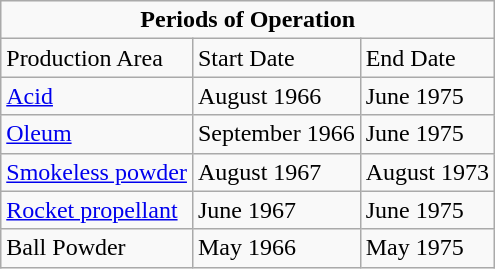<table class="wikitable">
<tr>
<td colspan=3 align=center><strong>Periods of Operation</strong></td>
</tr>
<tr>
<td>Production Area</td>
<td>Start Date</td>
<td>End Date</td>
</tr>
<tr>
<td><a href='#'>Acid</a></td>
<td>August 1966</td>
<td>June 1975</td>
</tr>
<tr>
<td><a href='#'>Oleum</a></td>
<td>September 1966</td>
<td>June 1975</td>
</tr>
<tr>
<td><a href='#'>Smokeless powder</a></td>
<td>August 1967</td>
<td>August 1973</td>
</tr>
<tr>
<td><a href='#'>Rocket propellant</a></td>
<td>June 1967</td>
<td>June 1975</td>
</tr>
<tr>
<td>Ball Powder</td>
<td>May 1966</td>
<td>May 1975</td>
</tr>
</table>
